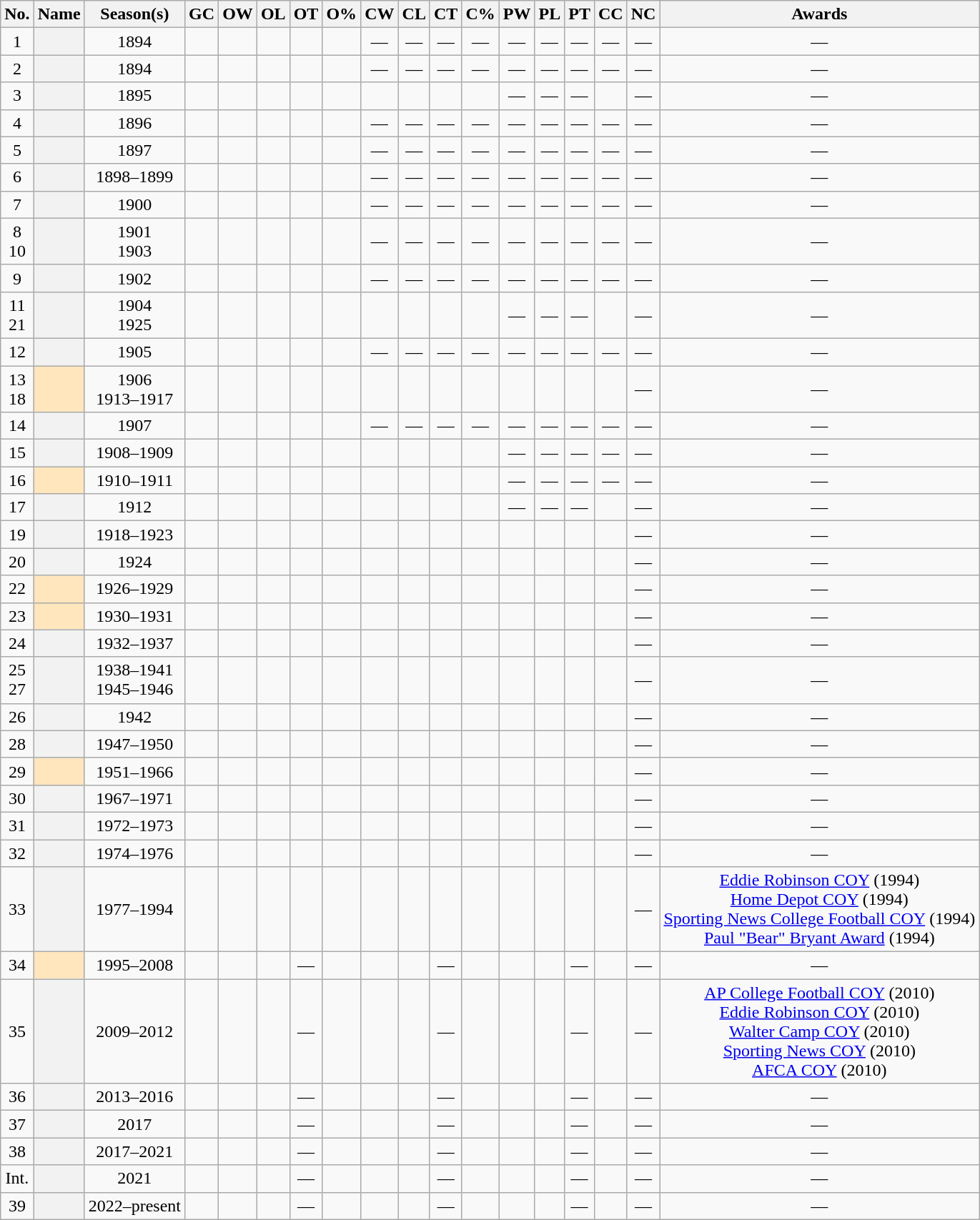<table class="wikitable sortable" style="text-align:center">
<tr>
<th scope="col" class="unsortable">No.</th>
<th scope="col">Name</th>
<th scope="col">Season(s)<br></th>
<th scope="col">GC</th>
<th scope="col">OW</th>
<th scope="col">OL</th>
<th scope="col">OT</th>
<th scope="col">O%</th>
<th scope="col">CW</th>
<th scope="col">CL</th>
<th scope="col">CT</th>
<th scope="col">C%</th>
<th scope="col">PW</th>
<th scope="col">PL</th>
<th scope="col">PT</th>
<th scope="col">CC</th>
<th scope="col">NC</th>
<th scope="col" class="unsortable">Awards</th>
</tr>
<tr>
<td>1</td>
<th scope="row"></th>
<td>1894</td>
<td></td>
<td></td>
<td></td>
<td></td>
<td></td>
<td>—</td>
<td>—</td>
<td>—</td>
<td>—</td>
<td>—</td>
<td>—</td>
<td>—</td>
<td>—</td>
<td>—</td>
<td>—</td>
</tr>
<tr>
<td>2</td>
<th scope="row"></th>
<td>1894</td>
<td></td>
<td></td>
<td></td>
<td></td>
<td></td>
<td>—</td>
<td>—</td>
<td>—</td>
<td>—</td>
<td>—</td>
<td>—</td>
<td>—</td>
<td>—</td>
<td>—</td>
<td>—</td>
</tr>
<tr>
<td>3</td>
<th scope="row"></th>
<td>1895</td>
<td></td>
<td></td>
<td></td>
<td></td>
<td></td>
<td></td>
<td></td>
<td></td>
<td></td>
<td>—</td>
<td>—</td>
<td>—</td>
<td></td>
<td>—</td>
<td>—</td>
</tr>
<tr>
<td>4</td>
<th scope="row"></th>
<td>1896</td>
<td></td>
<td></td>
<td></td>
<td></td>
<td></td>
<td>—</td>
<td>—</td>
<td>—</td>
<td>—</td>
<td>—</td>
<td>—</td>
<td>—</td>
<td>—</td>
<td>—</td>
<td>—</td>
</tr>
<tr>
<td>5</td>
<th scope="row"></th>
<td>1897</td>
<td></td>
<td></td>
<td></td>
<td></td>
<td></td>
<td>—</td>
<td>—</td>
<td>—</td>
<td>—</td>
<td>—</td>
<td>—</td>
<td>—</td>
<td>—</td>
<td>—</td>
<td>—</td>
</tr>
<tr>
<td>6</td>
<th scope="row"></th>
<td>1898–1899</td>
<td></td>
<td></td>
<td></td>
<td></td>
<td></td>
<td>—</td>
<td>—</td>
<td>—</td>
<td>—</td>
<td>—</td>
<td>—</td>
<td>—</td>
<td>—</td>
<td>—</td>
<td>—</td>
</tr>
<tr>
<td>7</td>
<th scope="row"></th>
<td>1900</td>
<td></td>
<td></td>
<td></td>
<td></td>
<td></td>
<td>—</td>
<td>—</td>
<td>—</td>
<td>—</td>
<td>—</td>
<td>—</td>
<td>—</td>
<td>—</td>
<td>—</td>
<td>—</td>
</tr>
<tr>
<td>8<br>10</td>
<th scope="row"></th>
<td>1901<br>1903</td>
<td></td>
<td></td>
<td></td>
<td></td>
<td></td>
<td>—</td>
<td>—</td>
<td>—</td>
<td>—</td>
<td>—</td>
<td>—</td>
<td>—</td>
<td>—</td>
<td>—</td>
<td>—</td>
</tr>
<tr>
<td>9</td>
<th scope="row"></th>
<td>1902</td>
<td></td>
<td></td>
<td></td>
<td></td>
<td></td>
<td>—</td>
<td>—</td>
<td>—</td>
<td>—</td>
<td>—</td>
<td>—</td>
<td>—</td>
<td>—</td>
<td>—</td>
<td>—</td>
</tr>
<tr>
<td>11<br>21</td>
<th scope="row"></th>
<td>1904<br>1925</td>
<td></td>
<td></td>
<td></td>
<td></td>
<td></td>
<td></td>
<td></td>
<td></td>
<td></td>
<td>—</td>
<td>—</td>
<td>—</td>
<td></td>
<td>—</td>
<td>—</td>
</tr>
<tr>
<td>12</td>
<th scope="row"></th>
<td>1905</td>
<td></td>
<td></td>
<td></td>
<td></td>
<td></td>
<td>—</td>
<td>—</td>
<td>—</td>
<td>—</td>
<td>—</td>
<td>—</td>
<td>—</td>
<td>—</td>
<td>—</td>
<td>—</td>
</tr>
<tr>
<td>13<br>18</td>
<td scope="row" align="center" bgcolor=#FFE6BD><strong></strong><sup></sup></td>
<td>1906<br>1913–1917</td>
<td></td>
<td></td>
<td></td>
<td></td>
<td></td>
<td></td>
<td></td>
<td></td>
<td></td>
<td></td>
<td></td>
<td></td>
<td></td>
<td>—</td>
<td>—</td>
</tr>
<tr>
<td>14</td>
<th scope="row"></th>
<td>1907</td>
<td></td>
<td></td>
<td></td>
<td></td>
<td></td>
<td>—</td>
<td>—</td>
<td>—</td>
<td>—</td>
<td>—</td>
<td>—</td>
<td>—</td>
<td>—</td>
<td>—</td>
<td>—</td>
</tr>
<tr>
<td>15</td>
<th scope="row"></th>
<td>1908–1909</td>
<td></td>
<td></td>
<td></td>
<td></td>
<td></td>
<td></td>
<td></td>
<td></td>
<td></td>
<td>—</td>
<td>—</td>
<td>—</td>
<td>—</td>
<td>—</td>
<td>—</td>
</tr>
<tr>
<td>16</td>
<td scope="row" align="center" bgcolor=#FFE6BD><strong></strong><sup></sup></td>
<td>1910–1911</td>
<td></td>
<td></td>
<td></td>
<td></td>
<td></td>
<td></td>
<td></td>
<td></td>
<td></td>
<td>—</td>
<td>—</td>
<td>—</td>
<td>—</td>
<td>—</td>
<td>—</td>
</tr>
<tr>
<td>17</td>
<th scope="row"></th>
<td>1912</td>
<td></td>
<td></td>
<td></td>
<td></td>
<td></td>
<td></td>
<td></td>
<td></td>
<td></td>
<td>—</td>
<td>—</td>
<td>—</td>
<td></td>
<td>—</td>
<td>—</td>
</tr>
<tr>
<td>19</td>
<th scope="row"></th>
<td>1918–1923</td>
<td></td>
<td></td>
<td></td>
<td></td>
<td></td>
<td></td>
<td></td>
<td></td>
<td></td>
<td></td>
<td></td>
<td></td>
<td></td>
<td>—</td>
<td>—</td>
</tr>
<tr>
<td>20</td>
<th scope="row"></th>
<td>1924</td>
<td></td>
<td></td>
<td></td>
<td></td>
<td></td>
<td></td>
<td></td>
<td></td>
<td></td>
<td></td>
<td></td>
<td></td>
<td></td>
<td>—</td>
<td>—</td>
</tr>
<tr>
<td>22</td>
<td scope="row" align="center" bgcolor=#FFE6BD><strong></strong><sup></sup></td>
<td>1926–1929</td>
<td></td>
<td></td>
<td></td>
<td></td>
<td></td>
<td></td>
<td></td>
<td></td>
<td></td>
<td></td>
<td></td>
<td></td>
<td></td>
<td>—</td>
<td>—</td>
</tr>
<tr>
<td>23</td>
<td scope="row" align="center" bgcolor=#FFE6BD><strong></strong><sup></sup></td>
<td>1930–1931</td>
<td></td>
<td></td>
<td></td>
<td></td>
<td></td>
<td></td>
<td></td>
<td></td>
<td></td>
<td></td>
<td></td>
<td></td>
<td></td>
<td>—</td>
<td>—</td>
</tr>
<tr>
<td>24</td>
<th scope="row"></th>
<td>1932–1937</td>
<td></td>
<td></td>
<td></td>
<td></td>
<td></td>
<td></td>
<td></td>
<td></td>
<td></td>
<td></td>
<td></td>
<td></td>
<td></td>
<td>—</td>
<td>—</td>
</tr>
<tr>
<td>25<br>27</td>
<th scope="row"></th>
<td>1938–1941<br>1945–1946</td>
<td></td>
<td></td>
<td></td>
<td></td>
<td></td>
<td></td>
<td></td>
<td></td>
<td></td>
<td></td>
<td></td>
<td></td>
<td></td>
<td>—</td>
<td>—</td>
</tr>
<tr>
<td>26</td>
<th scope="row"></th>
<td>1942</td>
<td></td>
<td></td>
<td></td>
<td></td>
<td></td>
<td></td>
<td></td>
<td></td>
<td></td>
<td></td>
<td></td>
<td></td>
<td></td>
<td>—</td>
<td>—</td>
</tr>
<tr>
<td>28</td>
<th scope="row"></th>
<td>1947–1950</td>
<td></td>
<td></td>
<td></td>
<td></td>
<td></td>
<td></td>
<td></td>
<td></td>
<td></td>
<td></td>
<td></td>
<td></td>
<td></td>
<td>—</td>
<td>—</td>
</tr>
<tr>
<td>29</td>
<td scope="row" align="center" bgcolor=#FFE6BD><strong></strong><sup></sup></td>
<td>1951–1966</td>
<td></td>
<td></td>
<td></td>
<td></td>
<td></td>
<td></td>
<td></td>
<td></td>
<td></td>
<td></td>
<td></td>
<td></td>
<td></td>
<td>—</td>
<td>—</td>
</tr>
<tr>
<td>30</td>
<th scope="row"></th>
<td>1967–1971</td>
<td></td>
<td></td>
<td></td>
<td></td>
<td></td>
<td></td>
<td></td>
<td></td>
<td></td>
<td></td>
<td></td>
<td></td>
<td></td>
<td>—</td>
<td>—</td>
</tr>
<tr>
<td>31</td>
<th scope="row"></th>
<td>1972–1973</td>
<td></td>
<td></td>
<td></td>
<td></td>
<td></td>
<td></td>
<td></td>
<td></td>
<td></td>
<td></td>
<td></td>
<td></td>
<td></td>
<td>—</td>
<td>—</td>
</tr>
<tr>
<td>32</td>
<th scope="row"></th>
<td>1974–1976</td>
<td></td>
<td></td>
<td></td>
<td></td>
<td></td>
<td></td>
<td></td>
<td></td>
<td></td>
<td></td>
<td></td>
<td></td>
<td></td>
<td>—</td>
<td>—</td>
</tr>
<tr>
<td>33</td>
<th scope="row"></th>
<td>1977–1994</td>
<td></td>
<td></td>
<td></td>
<td></td>
<td></td>
<td></td>
<td></td>
<td></td>
<td></td>
<td></td>
<td></td>
<td></td>
<td></td>
<td>—</td>
<td><a href='#'>Eddie Robinson COY</a> (1994)<br><a href='#'>Home Depot COY</a> (1994)<br><a href='#'>Sporting News College Football COY</a> (1994)<br><a href='#'>Paul "Bear" Bryant Award</a> (1994)</td>
</tr>
<tr>
<td>34</td>
<td scope="row" align="center" bgcolor=#FFE6BD><strong></strong><sup></sup></td>
<td>1995–2008</td>
<td></td>
<td></td>
<td></td>
<td>—</td>
<td></td>
<td></td>
<td></td>
<td>—</td>
<td></td>
<td></td>
<td></td>
<td>—</td>
<td></td>
<td>—</td>
<td>—</td>
</tr>
<tr>
<td>35</td>
<th scope="row"></th>
<td>2009–2012</td>
<td></td>
<td></td>
<td></td>
<td>—</td>
<td></td>
<td></td>
<td></td>
<td>—</td>
<td></td>
<td></td>
<td></td>
<td>—</td>
<td></td>
<td>—</td>
<td><a href='#'>AP College Football COY</a> (2010)<br><a href='#'>Eddie Robinson COY</a> (2010)<br><a href='#'>Walter Camp COY</a> (2010)<br><a href='#'>Sporting News COY</a> (2010)<br><a href='#'>AFCA COY</a> (2010)</td>
</tr>
<tr>
<td>36</td>
<th scope="row"></th>
<td>2013–2016</td>
<td></td>
<td></td>
<td></td>
<td>—</td>
<td></td>
<td></td>
<td></td>
<td>—</td>
<td></td>
<td></td>
<td></td>
<td>—</td>
<td></td>
<td>—</td>
<td>—</td>
</tr>
<tr>
<td>37</td>
<th scope="row"></th>
<td>2017</td>
<td></td>
<td></td>
<td></td>
<td>—</td>
<td></td>
<td></td>
<td></td>
<td>—</td>
<td></td>
<td></td>
<td></td>
<td>—</td>
<td></td>
<td>—</td>
<td>—</td>
</tr>
<tr>
<td>38</td>
<th scope="row"></th>
<td>2017–2021</td>
<td></td>
<td></td>
<td></td>
<td>—</td>
<td></td>
<td></td>
<td></td>
<td>—</td>
<td></td>
<td></td>
<td></td>
<td>—</td>
<td></td>
<td>—</td>
<td>—</td>
</tr>
<tr>
<td>Int.</td>
<th scope="row"></th>
<td>2021</td>
<td></td>
<td></td>
<td></td>
<td>—</td>
<td></td>
<td></td>
<td></td>
<td>—</td>
<td></td>
<td></td>
<td></td>
<td>—</td>
<td></td>
<td>—</td>
<td>—</td>
</tr>
<tr>
<td>39</td>
<th scope="row"></th>
<td>2022–present</td>
<td></td>
<td></td>
<td></td>
<td>—</td>
<td></td>
<td></td>
<td></td>
<td>—</td>
<td></td>
<td></td>
<td></td>
<td>—</td>
<td></td>
<td>—</td>
<td>—</td>
</tr>
</table>
